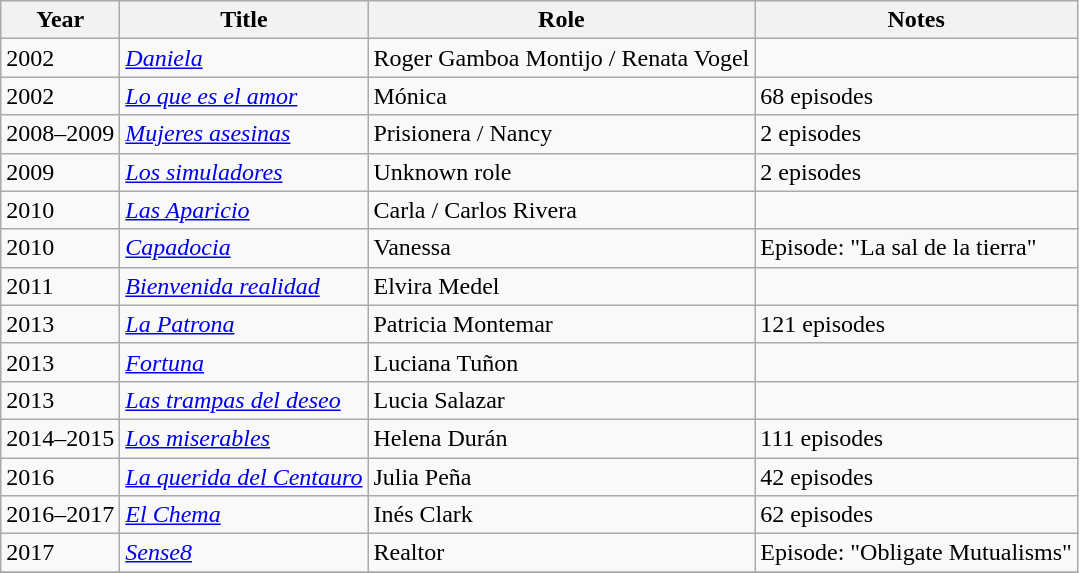<table class="wikitable sortable">
<tr>
<th>Year</th>
<th>Title</th>
<th>Role</th>
<th>Notes</th>
</tr>
<tr>
<td>2002</td>
<td><em><a href='#'>Daniela</a></em></td>
<td>Roger Gamboa Montijo / Renata Vogel</td>
<td></td>
</tr>
<tr>
<td>2002</td>
<td><em><a href='#'>Lo que es el amor</a></em></td>
<td>Mónica</td>
<td>68 episodes</td>
</tr>
<tr>
<td>2008–2009</td>
<td><em><a href='#'>Mujeres asesinas</a></em></td>
<td>Prisionera / Nancy</td>
<td>2 episodes</td>
</tr>
<tr>
<td>2009</td>
<td><em><a href='#'>Los simuladores</a></em></td>
<td>Unknown role</td>
<td>2 episodes</td>
</tr>
<tr>
<td>2010</td>
<td><em><a href='#'>Las Aparicio</a></em></td>
<td>Carla / Carlos Rivera</td>
<td></td>
</tr>
<tr>
<td>2010</td>
<td><em><a href='#'>Capadocia</a></em></td>
<td>Vanessa</td>
<td>Episode: "La sal de la tierra"</td>
</tr>
<tr>
<td>2011</td>
<td><em><a href='#'>Bienvenida realidad</a></em></td>
<td>Elvira Medel</td>
<td></td>
</tr>
<tr>
<td>2013</td>
<td><em><a href='#'>La Patrona</a></em></td>
<td>Patricia Montemar</td>
<td>121 episodes</td>
</tr>
<tr>
<td>2013</td>
<td><em><a href='#'>Fortuna</a></em></td>
<td>Luciana Tuñon</td>
<td></td>
</tr>
<tr>
<td>2013</td>
<td><em><a href='#'>Las trampas del deseo</a></em> </td>
<td>Lucia Salazar</td>
<td></td>
</tr>
<tr>
<td>2014–2015</td>
<td><em><a href='#'>Los miserables</a></em></td>
<td>Helena Durán</td>
<td>111 episodes</td>
</tr>
<tr>
<td>2016</td>
<td><em><a href='#'>La querida del Centauro</a></em></td>
<td>Julia Peña</td>
<td>42 episodes</td>
</tr>
<tr>
<td>2016–2017</td>
<td><em><a href='#'>El Chema</a></em></td>
<td>Inés Clark</td>
<td>62 episodes</td>
</tr>
<tr>
<td>2017</td>
<td><em><a href='#'>Sense8</a></em></td>
<td>Realtor</td>
<td>Episode: "Obligate Mutualisms"</td>
</tr>
<tr>
</tr>
</table>
